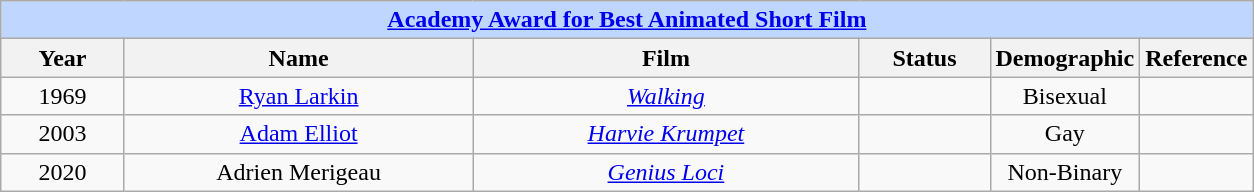<table class="wikitable" style="text-align: center">
<tr style="background:#bfd7ff;">
<td colspan="6" style="text-align:center;"><strong><a href='#'>Academy Award for Best Animated Short Film</a></strong></td>
</tr>
<tr style="background:#ebf5ff;">
<th style="width:075px;">Year</th>
<th style="width:225px;">Name</th>
<th style="width:250px;">Film</th>
<th style="width:080px;">Status</th>
<th width="50">Demographic</th>
<th width="50">Reference</th>
</tr>
<tr>
<td>1969</td>
<td><a href='#'>Ryan Larkin</a></td>
<td><em><a href='#'>Walking</a></em></td>
<td></td>
<td>Bisexual</td>
<td></td>
</tr>
<tr>
<td>2003</td>
<td><a href='#'>Adam Elliot</a></td>
<td><em><a href='#'>Harvie Krumpet</a></em></td>
<td></td>
<td>Gay</td>
<td></td>
</tr>
<tr>
<td>2020</td>
<td>Adrien Merigeau</td>
<td><em><a href='#'>Genius Loci</a></em></td>
<td></td>
<td>Non-Binary</td>
<td></td>
</tr>
</table>
